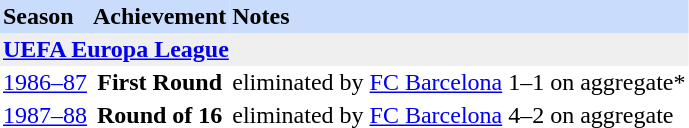<table class="toccolours" border="0" cellpadding="2" cellspacing="0" style="text-align:left" style="margin:0.5em;">
<tr style="background:#cadcfb">
<th>Season</th>
<th>Achievement</th>
<th>Notes</th>
</tr>
<tr>
<th colspan="4" style="background:#EFEFEF"><a href='#'>UEFA Europa League</a></th>
</tr>
<tr>
<td style="text-align:center"><a href='#'>1986–87</a></td>
<td style="text-align:center"><strong>First Round</strong></td>
<td style="text-align:left">eliminated by  <a href='#'>FC Barcelona</a> 1–1 on aggregate*</td>
</tr>
<tr>
<td style="text-align:center"><a href='#'>1987–88</a></td>
<td style="text-align:center"><strong>Round of 16</strong></td>
<td style="text-align:left">eliminated by  <a href='#'>FC Barcelona</a> 4–2 on aggregate</td>
</tr>
</table>
